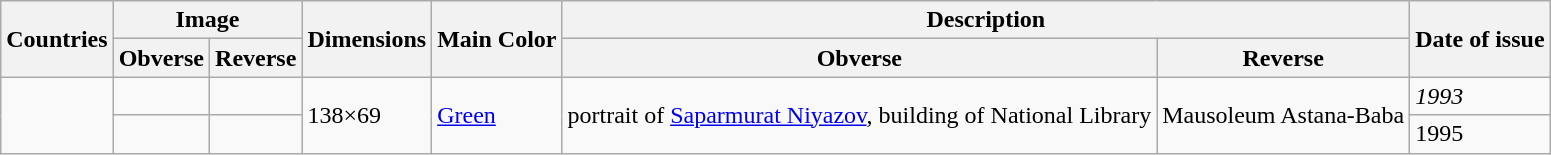<table class="wikitable">
<tr>
<th rowspan="2">Countries</th>
<th colspan="2">Image</th>
<th rowspan="2">Dimensions</th>
<th rowspan="2">Main Color</th>
<th colspan="2">Description</th>
<th rowspan="2">Date of issue</th>
</tr>
<tr>
<th><strong>Obverse</strong></th>
<th><strong>Reverse</strong></th>
<th>Obverse</th>
<th>Reverse</th>
</tr>
<tr>
<td rowspan="2"></td>
<td></td>
<td></td>
<td rowspan="2">138×69</td>
<td rowspan="2"><a href='#'>Green</a></td>
<td rowspan="2">portrait of <a href='#'>Saparmurat Niyazov</a>, building of National Library</td>
<td rowspan="2">Mausoleum Astana-Baba</td>
<td><em>1993</em></td>
</tr>
<tr>
<td></td>
<td></td>
<td>1995 </td>
</tr>
</table>
